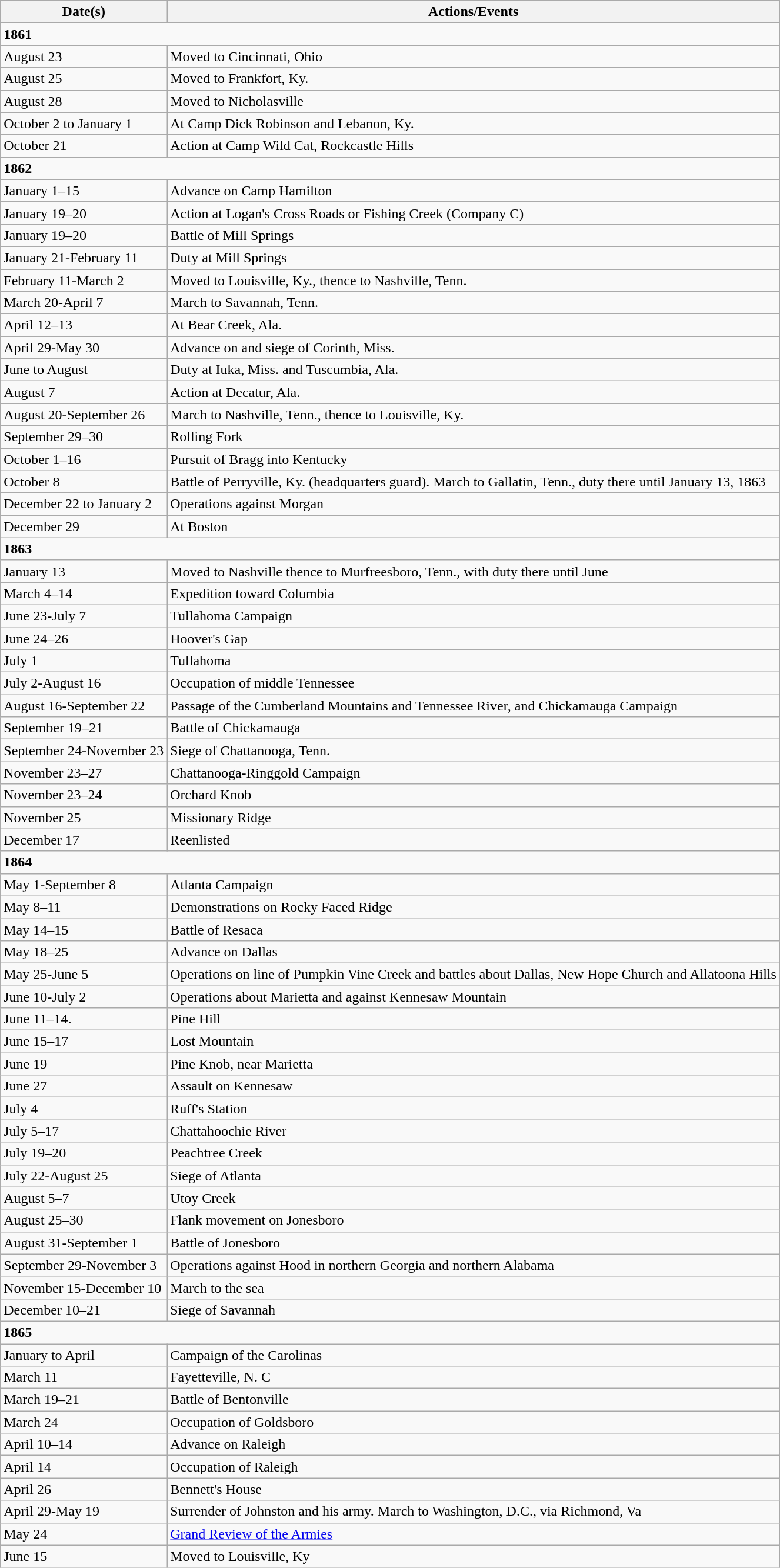<table class="wikitable">
<tr>
<th>Date(s)</th>
<th>Actions/Events</th>
</tr>
<tr>
<td colspan=2><strong>1861</strong></td>
</tr>
<tr>
<td>August 23</td>
<td>Moved to Cincinnati, Ohio</td>
</tr>
<tr>
<td>August 25</td>
<td>Moved to Frankfort, Ky.</td>
</tr>
<tr>
<td>August 28</td>
<td>Moved to Nicholasville</td>
</tr>
<tr>
<td>October 2 to January 1</td>
<td>At Camp Dick Robinson and Lebanon, Ky.</td>
</tr>
<tr>
<td>October 21</td>
<td>Action at Camp Wild Cat, Rockcastle Hills</td>
</tr>
<tr>
<td colspan=2><strong>1862</strong></td>
</tr>
<tr>
<td>January 1–15</td>
<td>Advance on Camp Hamilton</td>
</tr>
<tr>
<td>January 19–20</td>
<td>Action at Logan's Cross Roads or Fishing Creek (Company C)</td>
</tr>
<tr>
<td>January 19–20</td>
<td>Battle of Mill Springs</td>
</tr>
<tr>
<td>January 21-February 11</td>
<td>Duty at Mill Springs</td>
</tr>
<tr>
<td>February 11-March 2</td>
<td>Moved to Louisville, Ky., thence to Nashville, Tenn.</td>
</tr>
<tr>
<td>March 20-April 7</td>
<td>March to Savannah, Tenn.</td>
</tr>
<tr>
<td>April 12–13</td>
<td>At Bear Creek, Ala.</td>
</tr>
<tr>
<td>April 29-May 30</td>
<td>Advance on and siege of Corinth, Miss.</td>
</tr>
<tr>
<td>June to August</td>
<td>Duty at Iuka, Miss. and Tuscumbia, Ala.</td>
</tr>
<tr>
<td>August 7</td>
<td>Action at Decatur, Ala.</td>
</tr>
<tr>
<td>August 20-September 26</td>
<td>March to Nashville, Tenn., thence to Louisville, Ky.</td>
</tr>
<tr>
<td>September 29–30</td>
<td>Rolling Fork</td>
</tr>
<tr>
<td>October 1–16</td>
<td>Pursuit of Bragg into Kentucky</td>
</tr>
<tr>
<td>October 8</td>
<td>Battle of Perryville, Ky. (headquarters guard). March to Gallatin, Tenn., duty there until January 13, 1863</td>
</tr>
<tr>
<td>December 22 to January 2</td>
<td>Operations against Morgan</td>
</tr>
<tr>
<td>December 29</td>
<td>At Boston</td>
</tr>
<tr>
<td colspan =2><strong>1863</strong></td>
</tr>
<tr>
<td>January 13</td>
<td>Moved to Nashville thence to Murfreesboro, Tenn., with duty there until June</td>
</tr>
<tr>
<td>March 4–14</td>
<td>Expedition toward Columbia</td>
</tr>
<tr>
<td>June 23-July 7</td>
<td>Tullahoma Campaign</td>
</tr>
<tr>
<td>June 24–26</td>
<td>Hoover's Gap</td>
</tr>
<tr>
<td>July 1</td>
<td>Tullahoma</td>
</tr>
<tr>
<td>July 2-August 16</td>
<td>Occupation of middle Tennessee</td>
</tr>
<tr>
<td>August 16-September 22</td>
<td>Passage of the Cumberland Mountains and Tennessee River, and Chickamauga Campaign</td>
</tr>
<tr>
<td>September 19–21</td>
<td>Battle of Chickamauga</td>
</tr>
<tr>
<td>September 24-November 23</td>
<td>Siege of Chattanooga, Tenn.</td>
</tr>
<tr>
<td>November 23–27</td>
<td>Chattanooga-Ringgold Campaign</td>
</tr>
<tr>
<td>November 23–24</td>
<td>Orchard Knob</td>
</tr>
<tr>
<td>November 25</td>
<td>Missionary Ridge</td>
</tr>
<tr>
<td>December 17</td>
<td>Reenlisted</td>
</tr>
<tr>
<td colspan =2><strong>1864</strong></td>
</tr>
<tr>
<td>May 1-September 8</td>
<td>Atlanta Campaign</td>
</tr>
<tr>
<td>May 8–11</td>
<td>Demonstrations on Rocky Faced Ridge</td>
</tr>
<tr>
<td>May 14–15</td>
<td>Battle of Resaca</td>
</tr>
<tr>
<td>May 18–25</td>
<td>Advance on Dallas</td>
</tr>
<tr>
<td>May 25-June 5</td>
<td>Operations on line of Pumpkin Vine Creek and battles about Dallas, New Hope Church and Allatoona Hills</td>
</tr>
<tr>
<td>June 10-July 2</td>
<td>Operations about Marietta and against Kennesaw Mountain</td>
</tr>
<tr>
<td>June 11–14.</td>
<td>Pine Hill</td>
</tr>
<tr>
<td>June 15–17</td>
<td>Lost Mountain</td>
</tr>
<tr>
<td>June 19</td>
<td>Pine Knob, near Marietta</td>
</tr>
<tr>
<td>June 27</td>
<td>Assault on Kennesaw</td>
</tr>
<tr>
<td>July 4</td>
<td>Ruff's Station</td>
</tr>
<tr>
<td>July 5–17</td>
<td>Chattahoochie River</td>
</tr>
<tr>
<td>July 19–20</td>
<td>Peachtree Creek</td>
</tr>
<tr>
<td>July 22-August 25</td>
<td>Siege of Atlanta</td>
</tr>
<tr>
<td>August 5–7</td>
<td>Utoy Creek</td>
</tr>
<tr>
<td>August 25–30</td>
<td>Flank movement on Jonesboro</td>
</tr>
<tr>
<td>August 31-September 1</td>
<td>Battle of Jonesboro</td>
</tr>
<tr>
<td>September 29-November 3</td>
<td>Operations against Hood in northern Georgia and northern Alabama</td>
</tr>
<tr>
<td>November 15-December 10</td>
<td>March to the sea</td>
</tr>
<tr>
<td>December 10–21</td>
<td>Siege of Savannah</td>
</tr>
<tr>
<td colspan=2><strong>1865</strong></td>
</tr>
<tr>
<td>January to April</td>
<td>Campaign of the Carolinas</td>
</tr>
<tr>
<td>March 11</td>
<td>Fayetteville, N. C</td>
</tr>
<tr>
<td>March 19–21</td>
<td>Battle of Bentonville</td>
</tr>
<tr>
<td>March 24</td>
<td>Occupation of Goldsboro</td>
</tr>
<tr>
<td>April 10–14</td>
<td>Advance on Raleigh</td>
</tr>
<tr>
<td>April 14</td>
<td>Occupation of Raleigh</td>
</tr>
<tr>
<td>April 26</td>
<td>Bennett's House</td>
</tr>
<tr>
<td>April 29-May 19</td>
<td>Surrender of Johnston and his army. March to Washington, D.C., via Richmond, Va</td>
</tr>
<tr>
<td>May 24</td>
<td><a href='#'>Grand Review of the Armies</a></td>
</tr>
<tr>
<td>June 15</td>
<td>Moved to Louisville, Ky</td>
</tr>
</table>
